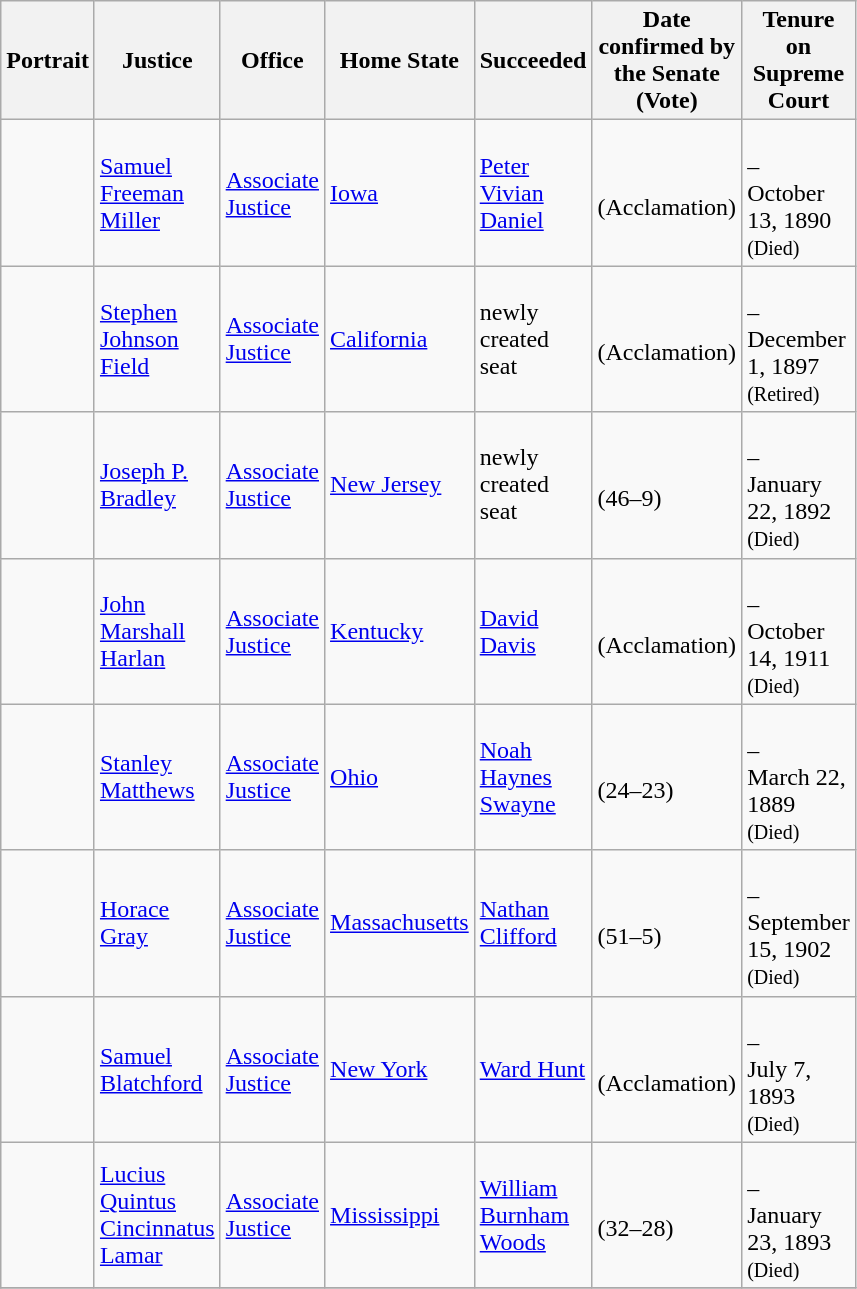<table class="wikitable sortable">
<tr>
<th scope="col" style="width: 10px;">Portrait</th>
<th scope="col" style="width: 10px;">Justice</th>
<th scope="col" style="width: 10px;">Office</th>
<th scope="col" style="width: 10px;">Home State</th>
<th scope="col" style="width: 10px;">Succeeded</th>
<th scope="col" style="width: 10px;">Date confirmed by the Senate<br>(Vote)</th>
<th scope="col" style="width: 10px;">Tenure on Supreme Court</th>
</tr>
<tr>
<td></td>
<td><a href='#'>Samuel Freeman Miller</a></td>
<td><a href='#'>Associate Justice</a></td>
<td><a href='#'>Iowa</a></td>
<td><a href='#'>Peter Vivian Daniel</a></td>
<td><br>(Acclamation)</td>
<td><br>–<br>October 13, 1890<br><small>(Died)</small></td>
</tr>
<tr>
<td></td>
<td><a href='#'>Stephen Johnson Field</a></td>
<td><a href='#'>Associate Justice</a></td>
<td><a href='#'>California</a></td>
<td>newly created seat</td>
<td><br>(Acclamation)</td>
<td><br>–<br>December 1, 1897<br><small>(Retired)</small></td>
</tr>
<tr>
<td></td>
<td><a href='#'>Joseph P. Bradley</a></td>
<td><a href='#'>Associate Justice</a></td>
<td><a href='#'>New Jersey</a></td>
<td>newly created seat</td>
<td><br>(46–9)</td>
<td><br>–<br>January 22, 1892<br><small>(Died)</small></td>
</tr>
<tr>
<td></td>
<td><a href='#'>John Marshall Harlan</a></td>
<td><a href='#'>Associate Justice</a></td>
<td><a href='#'>Kentucky</a></td>
<td><a href='#'>David Davis</a></td>
<td><br>(Acclamation)</td>
<td><br>–<br>October 14, 1911<br><small>(Died)</small></td>
</tr>
<tr>
<td></td>
<td><a href='#'>Stanley Matthews</a></td>
<td><a href='#'>Associate Justice</a></td>
<td><a href='#'>Ohio</a></td>
<td><a href='#'>Noah Haynes Swayne</a></td>
<td><br>(24–23)</td>
<td><br>–<br>March 22, 1889<br><small>(Died)</small></td>
</tr>
<tr>
<td></td>
<td><a href='#'>Horace Gray</a></td>
<td><a href='#'>Associate Justice</a></td>
<td><a href='#'>Massachusetts</a></td>
<td><a href='#'>Nathan Clifford</a></td>
<td><br>(51–5)</td>
<td><br>–<br>September 15, 1902<br><small>(Died)</small></td>
</tr>
<tr>
<td></td>
<td><a href='#'>Samuel Blatchford</a></td>
<td><a href='#'>Associate Justice</a></td>
<td><a href='#'>New York</a></td>
<td><a href='#'>Ward Hunt</a></td>
<td><br>(Acclamation)</td>
<td><br>–<br>July 7, 1893<br><small>(Died)</small></td>
</tr>
<tr>
<td></td>
<td><a href='#'>Lucius Quintus Cincinnatus Lamar</a></td>
<td><a href='#'>Associate Justice</a></td>
<td><a href='#'>Mississippi</a></td>
<td><a href='#'>William Burnham Woods</a></td>
<td><br>(32–28)</td>
<td><br>–<br>January 23, 1893<br><small>(Died)</small></td>
</tr>
<tr>
</tr>
</table>
